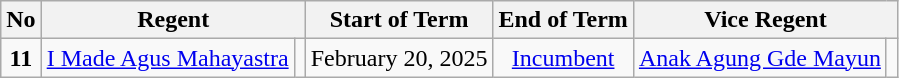<table class="wikitable" style="text-align:center;">
<tr>
<th>No</th>
<th colspan=2>Regent</th>
<th>Start of Term</th>
<th>End of Term</th>
<th colspan=2>Vice Regent</th>
</tr>
<tr>
<td><strong>11</strong></td>
<td> <a href='#'>I Made Agus Mahayastra</a></td>
<td bgcolor= ></td>
<td>February 20, 2025</td>
<td><a href='#'>Incumbent</a></td>
<td> <a href='#'>Anak Agung Gde Mayun</a></td>
<td bgcolor= ></td>
</tr>
</table>
